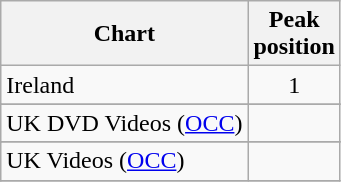<table class="wikitable">
<tr>
<th style="text-align:center;">Chart</th>
<th style="text-align:center;">Peak<br>position</th>
</tr>
<tr>
<td>Ireland</td>
<td style="text-align:center;">1</td>
</tr>
<tr>
</tr>
<tr>
<td>UK DVD Videos (<a href='#'>OCC</a>)</td>
<td></td>
</tr>
<tr>
</tr>
<tr>
<td>UK Videos (<a href='#'>OCC</a>)</td>
<td></td>
</tr>
<tr>
</tr>
</table>
